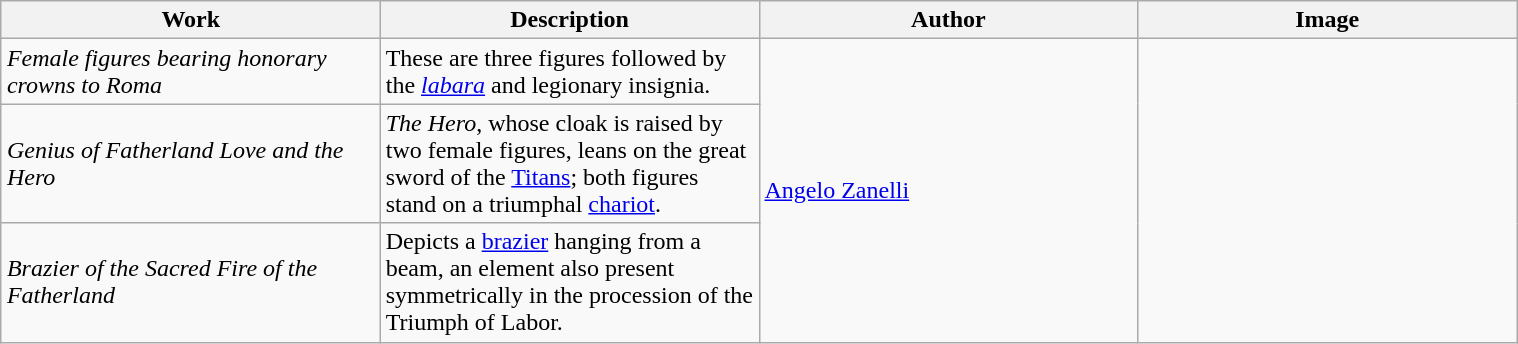<table class="wikitable" style="text-align: center; width:80%; margin-left:auto; margin-right:auto;">
<tr>
<th width=130>Work</th>
<th width=130>Description</th>
<th width=130>Author</th>
<th width=130>Image</th>
</tr>
<tr>
<td align="left"><em>Female figures bearing honorary crowns to Roma</em></td>
<td align="left">These are three figures followed by the <em><a href='#'>labara</a></em> and legionary insignia.</td>
<td rowspan="3" align="left"><a href='#'>Angelo Zanelli</a></td>
<td rowspan=3 align="center"></td>
</tr>
<tr>
<td align="left"><em>Genius of Fatherland Love and the Hero</em></td>
<td align="left"><em>The Hero</em>, whose cloak is raised by two female figures, leans on the great sword of the <a href='#'>Titans</a>; both figures stand on a triumphal <a href='#'>chariot</a>.</td>
</tr>
<tr>
<td align="left"><em>Brazier of the Sacred Fire of the Fatherland</em></td>
<td align="left">Depicts a <a href='#'>brazier</a> hanging from a beam, an element also present symmetrically in the procession of the Triumph of Labor.</td>
</tr>
</table>
